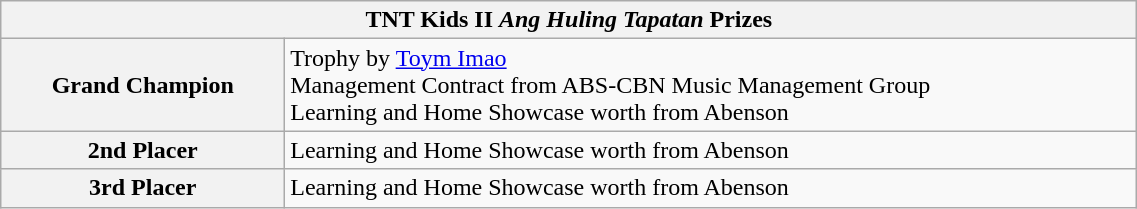<table class="wikitable mw-collapsible mw-collapsed" style="width:60%;text-align:center;font-size:100%">
<tr>
<th colspan="2">TNT Kids II <em>Ang Huling Tapatan</em> Prizes</th>
</tr>
<tr>
<th width="15%">Grand Champion</th>
<td align="left" width="45%">Trophy by <a href='#'>Toym Imao</a><br>Management Contract from ABS-CBN Music Management Group<br>Learning and Home Showcase worth  from Abenson<br></td>
</tr>
<tr>
<th width="15%">2nd Placer</th>
<td align="left" width="45%">Learning and Home Showcase worth  from Abenson<br></td>
</tr>
<tr>
<th width="15%">3rd Placer</th>
<td align="left" width="45%">Learning and Home Showcase worth  from Abenson<br></td>
</tr>
</table>
